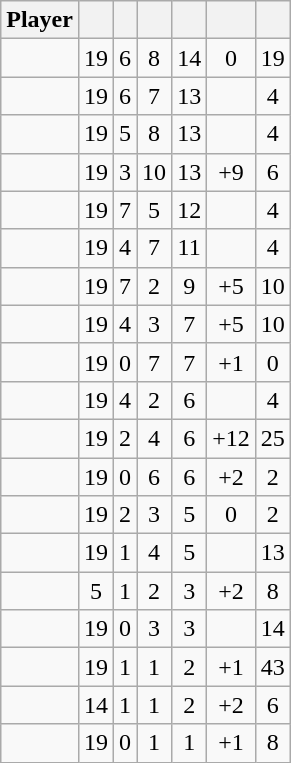<table class="wikitable sortable" style="text-align:center;">
<tr>
<th>Player</th>
<th></th>
<th></th>
<th></th>
<th></th>
<th data-sort-type="number"></th>
<th></th>
</tr>
<tr>
<td style="text-align:left;"></td>
<td>19</td>
<td>6</td>
<td>8</td>
<td>14</td>
<td>0</td>
<td>19</td>
</tr>
<tr>
<td style="text-align:left;"></td>
<td>19</td>
<td>6</td>
<td>7</td>
<td>13</td>
<td></td>
<td>4</td>
</tr>
<tr>
<td style="text-align:left;"></td>
<td>19</td>
<td>5</td>
<td>8</td>
<td>13</td>
<td></td>
<td>4</td>
</tr>
<tr>
<td style="text-align:left;"></td>
<td>19</td>
<td>3</td>
<td>10</td>
<td>13</td>
<td>+9</td>
<td>6</td>
</tr>
<tr>
<td style="text-align:left;"></td>
<td>19</td>
<td>7</td>
<td>5</td>
<td>12</td>
<td></td>
<td>4</td>
</tr>
<tr>
<td style="text-align:left;"></td>
<td>19</td>
<td>4</td>
<td>7</td>
<td>11</td>
<td></td>
<td>4</td>
</tr>
<tr>
<td style="text-align:left;"></td>
<td>19</td>
<td>7</td>
<td>2</td>
<td>9</td>
<td>+5</td>
<td>10</td>
</tr>
<tr>
<td style="text-align:left;"></td>
<td>19</td>
<td>4</td>
<td>3</td>
<td>7</td>
<td>+5</td>
<td>10</td>
</tr>
<tr>
<td style="text-align:left;"></td>
<td>19</td>
<td>0</td>
<td>7</td>
<td>7</td>
<td>+1</td>
<td>0</td>
</tr>
<tr>
<td style="text-align:left;"></td>
<td>19</td>
<td>4</td>
<td>2</td>
<td>6</td>
<td></td>
<td>4</td>
</tr>
<tr>
<td style="text-align:left;"></td>
<td>19</td>
<td>2</td>
<td>4</td>
<td>6</td>
<td>+12</td>
<td>25</td>
</tr>
<tr>
<td style="text-align:left;"></td>
<td>19</td>
<td>0</td>
<td>6</td>
<td>6</td>
<td>+2</td>
<td>2</td>
</tr>
<tr>
<td style="text-align:left;"></td>
<td>19</td>
<td>2</td>
<td>3</td>
<td>5</td>
<td>0</td>
<td>2</td>
</tr>
<tr>
<td style="text-align:left;"></td>
<td>19</td>
<td>1</td>
<td>4</td>
<td>5</td>
<td></td>
<td>13</td>
</tr>
<tr>
<td style="text-align:left;"></td>
<td>5</td>
<td>1</td>
<td>2</td>
<td>3</td>
<td>+2</td>
<td>8</td>
</tr>
<tr>
<td style="text-align:left;"></td>
<td>19</td>
<td>0</td>
<td>3</td>
<td>3</td>
<td></td>
<td>14</td>
</tr>
<tr>
<td style="text-align:left;"></td>
<td>19</td>
<td>1</td>
<td>1</td>
<td>2</td>
<td>+1</td>
<td>43</td>
</tr>
<tr>
<td style="text-align:left;"></td>
<td>14</td>
<td>1</td>
<td>1</td>
<td>2</td>
<td>+2</td>
<td>6</td>
</tr>
<tr>
<td style="text-align:left;"></td>
<td>19</td>
<td>0</td>
<td>1</td>
<td>1</td>
<td>+1</td>
<td>8</td>
</tr>
</table>
